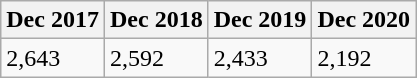<table class="wikitable">
<tr>
<th>Dec 2017</th>
<th>Dec 2018</th>
<th>Dec 2019</th>
<th>Dec 2020</th>
</tr>
<tr>
<td>2,643</td>
<td>2,592</td>
<td>2,433</td>
<td>2,192</td>
</tr>
</table>
